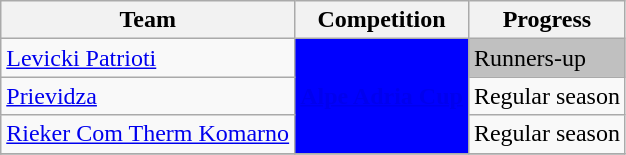<table class="wikitable sortable">
<tr>
<th>Team</th>
<th>Competition</th>
<th>Progress</th>
</tr>
<tr>
<td><a href='#'>Levicki Patrioti</a></td>
<td rowspan="3" align="center" style="background:blue;"><a href='#'><span><strong>Alpe Adria Cup</strong></span></a></td>
<td bgcolor=#C0C0C0>Runners-up</td>
</tr>
<tr>
<td><a href='#'>Prievidza</a></td>
<td>Regular season</td>
</tr>
<tr>
<td><a href='#'>Rieker Com Therm Komarno</a></td>
<td>Regular season</td>
</tr>
<tr>
</tr>
</table>
